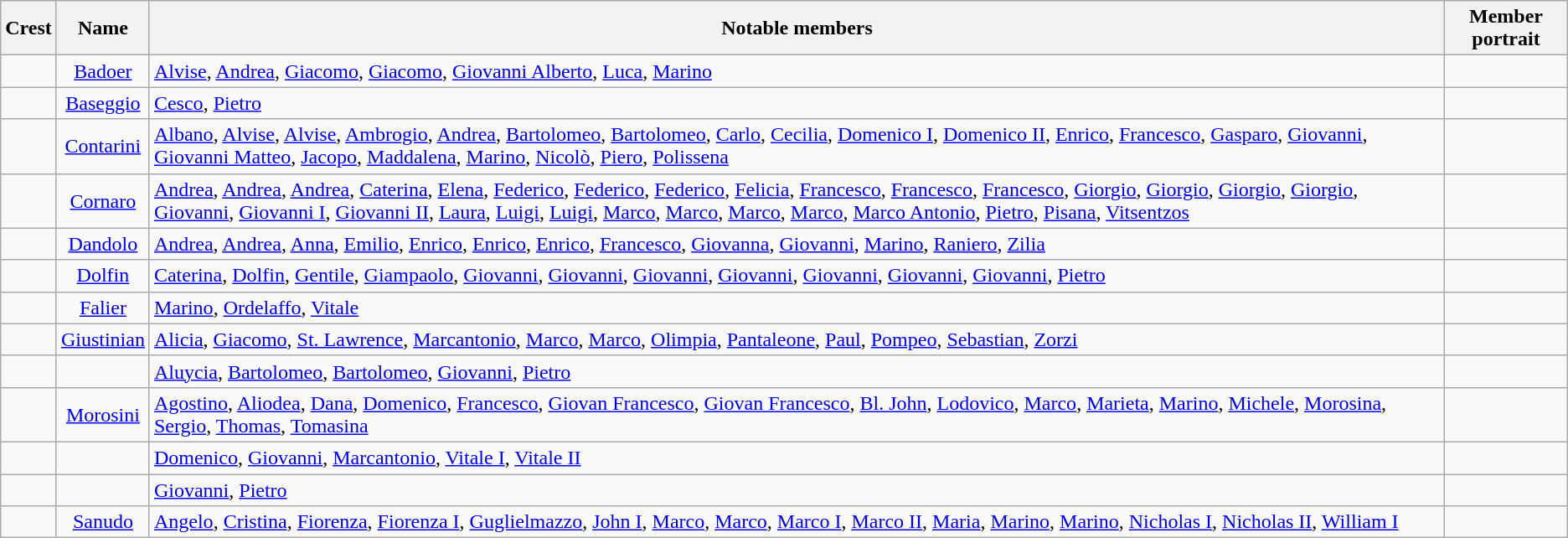<table class="wikitable">
<tr>
<th>Crest</th>
<th>Name</th>
<th>Notable members</th>
<th>Member portrait</th>
</tr>
<tr>
<td style="text-align:center"></td>
<td style="text-align:center"><a href='#'>Badoer</a></td>
<td><a href='#'>Alvise</a>, <a href='#'>Andrea</a>, <a href='#'>Giacomo</a>, <a href='#'>Giacomo</a>, <a href='#'>Giovanni Alberto</a>, <a href='#'>Luca</a>, <a href='#'>Marino</a></td>
<td style="text-align:center"></td>
</tr>
<tr>
<td style="text-align:center"></td>
<td style="text-align:center"><a href='#'>Baseggio</a></td>
<td><a href='#'>Cesco</a>, <a href='#'>Pietro</a></td>
<td></td>
</tr>
<tr>
<td style="text-align:center"></td>
<td style="text-align:center"><a href='#'>Contarini</a></td>
<td><a href='#'>Albano</a>, <a href='#'>Alvise</a>, <a href='#'>Alvise</a>, <a href='#'>Ambrogio</a>, <a href='#'>Andrea</a>, <a href='#'>Bartolomeo</a>, <a href='#'>Bartolomeo</a>, <a href='#'>Carlo</a>, <a href='#'>Cecilia</a>, <a href='#'>Domenico I</a>, <a href='#'>Domenico II</a>, <a href='#'>Enrico</a>, <a href='#'>Francesco</a>, <a href='#'>Gasparo</a>, <a href='#'>Giovanni</a>, <a href='#'>Giovanni Matteo</a>, <a href='#'>Jacopo</a>, <a href='#'>Maddalena</a>, <a href='#'>Marino</a>, <a href='#'>Nicolò</a>, <a href='#'>Piero</a>, <a href='#'>Polissena</a></td>
<td style="text-align:center"></td>
</tr>
<tr>
<td style="text-align:center"></td>
<td style="text-align:center"><a href='#'>Cornaro</a></td>
<td><a href='#'>Andrea</a>, <a href='#'>Andrea</a>, <a href='#'>Andrea</a>, <a href='#'>Caterina</a>, <a href='#'>Elena</a>, <a href='#'>Federico</a>, <a href='#'>Federico</a>, <a href='#'>Federico</a>, <a href='#'>Felicia</a>, <a href='#'>Francesco</a>, <a href='#'>Francesco</a>, <a href='#'>Francesco</a>, <a href='#'>Giorgio</a>, <a href='#'>Giorgio</a>, <a href='#'>Giorgio</a>, <a href='#'>Giorgio</a>, <a href='#'>Giovanni</a>, <a href='#'>Giovanni I</a>, <a href='#'>Giovanni II</a>, <a href='#'>Laura</a>, <a href='#'>Luigi</a>, <a href='#'>Luigi</a>, <a href='#'>Marco</a>, <a href='#'>Marco</a>, <a href='#'>Marco</a>, <a href='#'>Marco</a>, <a href='#'>Marco Antonio</a>, <a href='#'>Pietro</a>, <a href='#'>Pisana</a>, <a href='#'>Vitsentzos</a></td>
<td style="text-align:center"></td>
</tr>
<tr>
<td style="text-align:center"></td>
<td style="text-align:center"><a href='#'>Dandolo</a></td>
<td><a href='#'>Andrea</a>, <a href='#'>Andrea</a>, <a href='#'>Anna</a>, <a href='#'>Emilio</a>, <a href='#'>Enrico</a>, <a href='#'>Enrico</a>, <a href='#'>Enrico</a>, <a href='#'>Francesco</a>, <a href='#'>Giovanna</a>, <a href='#'>Giovanni</a>, <a href='#'>Marino</a>, <a href='#'>Raniero</a>, <a href='#'>Zilia</a></td>
<td style="text-align:center"></td>
</tr>
<tr>
<td style="text-align:center"></td>
<td style="text-align:center"><a href='#'>Dolfin</a></td>
<td><a href='#'>Caterina</a>, <a href='#'>Dolfin</a>, <a href='#'>Gentile</a>, <a href='#'>Giampaolo</a>, <a href='#'>Giovanni</a>, <a href='#'>Giovanni</a>, <a href='#'>Giovanni</a>, <a href='#'>Giovanni</a>, <a href='#'>Giovanni</a>, <a href='#'>Giovanni</a>, <a href='#'>Giovanni</a>, <a href='#'>Pietro</a></td>
<td style="text-align:center"></td>
</tr>
<tr>
<td style="text-align:center"></td>
<td style="text-align:center"><a href='#'>Falier</a></td>
<td><a href='#'>Marino</a>, <a href='#'>Ordelaffo</a>, <a href='#'>Vitale</a></td>
<td style="text-align:center"></td>
</tr>
<tr>
<td style="text-align:center"></td>
<td style="text-align:center"><a href='#'>Giustinian</a></td>
<td><a href='#'>Alicia</a>, <a href='#'>Giacomo</a>, <a href='#'>St. Lawrence</a>, <a href='#'>Marcantonio</a>, <a href='#'>Marco</a>, <a href='#'>Marco</a>, <a href='#'>Olimpia</a>, <a href='#'>Pantaleone</a>, <a href='#'>Paul</a>, <a href='#'>Pompeo</a>, <a href='#'>Sebastian</a>, <a href='#'>Zorzi</a></td>
<td style="text-align:center"></td>
</tr>
<tr>
<td style="text-align:center"></td>
<td style="text-align:center"></td>
<td><a href='#'>Aluycia</a>, <a href='#'>Bartolomeo</a>, <a href='#'>Bartolomeo</a>, <a href='#'>Giovanni</a>, <a href='#'>Pietro</a></td>
<td style="text-align:center"></td>
</tr>
<tr>
<td style="text-align:center"></td>
<td style="text-align:center"><a href='#'>Morosini</a></td>
<td><a href='#'>Agostino</a>, <a href='#'>Aliodea</a>, <a href='#'>Dana</a>, <a href='#'>Domenico</a>, <a href='#'>Francesco</a>, <a href='#'>Giovan Francesco</a>, <a href='#'>Giovan Francesco</a>, <a href='#'>Bl. John</a>, <a href='#'>Lodovico</a>, <a href='#'>Marco</a>, <a href='#'>Marieta</a>, <a href='#'>Marino</a>, <a href='#'>Michele</a>, <a href='#'>Morosina</a>, <a href='#'>Sergio</a>, <a href='#'>Thomas</a>, <a href='#'>Tomasina</a></td>
<td style="text-align:center"></td>
</tr>
<tr>
<td style="text-align:center"></td>
<td style="text-align:center"></td>
<td><a href='#'>Domenico</a>, <a href='#'>Giovanni</a>, <a href='#'>Marcantonio</a>, <a href='#'>Vitale I</a>, <a href='#'>Vitale II</a></td>
<td style="text-align:center"></td>
</tr>
<tr>
<td style="text-align:center"></td>
<td style="text-align:center"></td>
<td><a href='#'>Giovanni</a>, <a href='#'>Pietro</a></td>
<td style="text-align:center"></td>
</tr>
<tr>
<td style="text-align:center"></td>
<td style="text-align:center"><a href='#'>Sanudo</a></td>
<td><a href='#'>Angelo</a>, <a href='#'>Cristina</a>, <a href='#'>Fiorenza</a>, <a href='#'>Fiorenza I</a>, <a href='#'>Guglielmazzo</a>, <a href='#'>John I</a>, <a href='#'>Marco</a>, <a href='#'>Marco</a>, <a href='#'>Marco I</a>, <a href='#'>Marco II</a>, <a href='#'>Maria</a>, <a href='#'>Marino</a>, <a href='#'>Marino</a>, <a href='#'>Nicholas I</a>, <a href='#'>Nicholas II</a>, <a href='#'>William I</a></td>
<td></td>
</tr>
</table>
